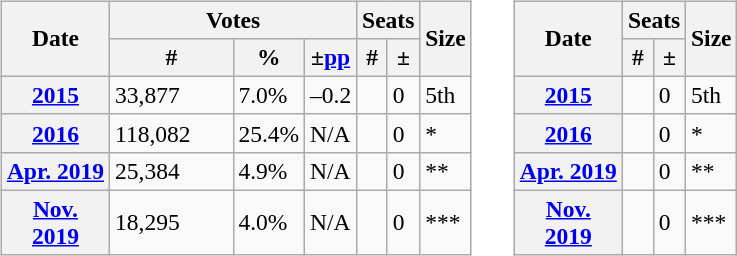<table>
<tr>
<td style="vertical-align:top"><br><table class="wikitable" style="font-size:98%;">
<tr>
<th width="65" rowspan="2">Date</th>
<th colspan="3">Votes</th>
<th colspan="2">Seats</th>
<th rowspan="2">Size</th>
</tr>
<tr>
<th width="75">#</th>
<th>%</th>
<th>±<a href='#'>pp</a></th>
<th>#</th>
<th>±</th>
</tr>
<tr>
<th><a href='#'>2015</a></th>
<td>33,877</td>
<td>7.0%</td>
<td>–0.2</td>
<td style="text-align:center;"></td>
<td>0</td>
<td>5th</td>
</tr>
<tr>
<th><a href='#'>2016</a></th>
<td>118,082</td>
<td>25.4%</td>
<td>N/A</td>
<td style="text-align:center;"></td>
<td>0</td>
<td>*</td>
</tr>
<tr>
<th><a href='#'>Apr. 2019</a></th>
<td>25,384</td>
<td>4.9%</td>
<td>N/A</td>
<td style="text-align:center;"></td>
<td>0</td>
<td>**</td>
</tr>
<tr>
<th><a href='#'>Nov. 2019</a></th>
<td>18,295</td>
<td>4.0%</td>
<td>N/A</td>
<td style="text-align:center;"></td>
<td>0</td>
<td>***</td>
</tr>
</table>
</td>
<td colwidth="1em"> </td>
<td style="vertical-align:top"><br><table class="wikitable" style="font-size:98%;">
<tr>
<th width="65" rowspan="2">Date</th>
<th colspan="2">Seats</th>
<th rowspan="2">Size</th>
</tr>
<tr>
<th>#</th>
<th>±</th>
</tr>
<tr>
<th><a href='#'>2015</a></th>
<td style="text-align:center;"></td>
<td>0</td>
<td>5th</td>
</tr>
<tr>
<th><a href='#'>2016</a></th>
<td style="text-align:center;"></td>
<td>0</td>
<td>*</td>
</tr>
<tr>
<th><a href='#'>Apr. 2019</a></th>
<td style="text-align:center;"></td>
<td>0</td>
<td>**</td>
</tr>
<tr>
<th><a href='#'>Nov. 2019</a></th>
<td style="text-align:center;"></td>
<td>0</td>
<td>***</td>
</tr>
</table>
</td>
</tr>
</table>
